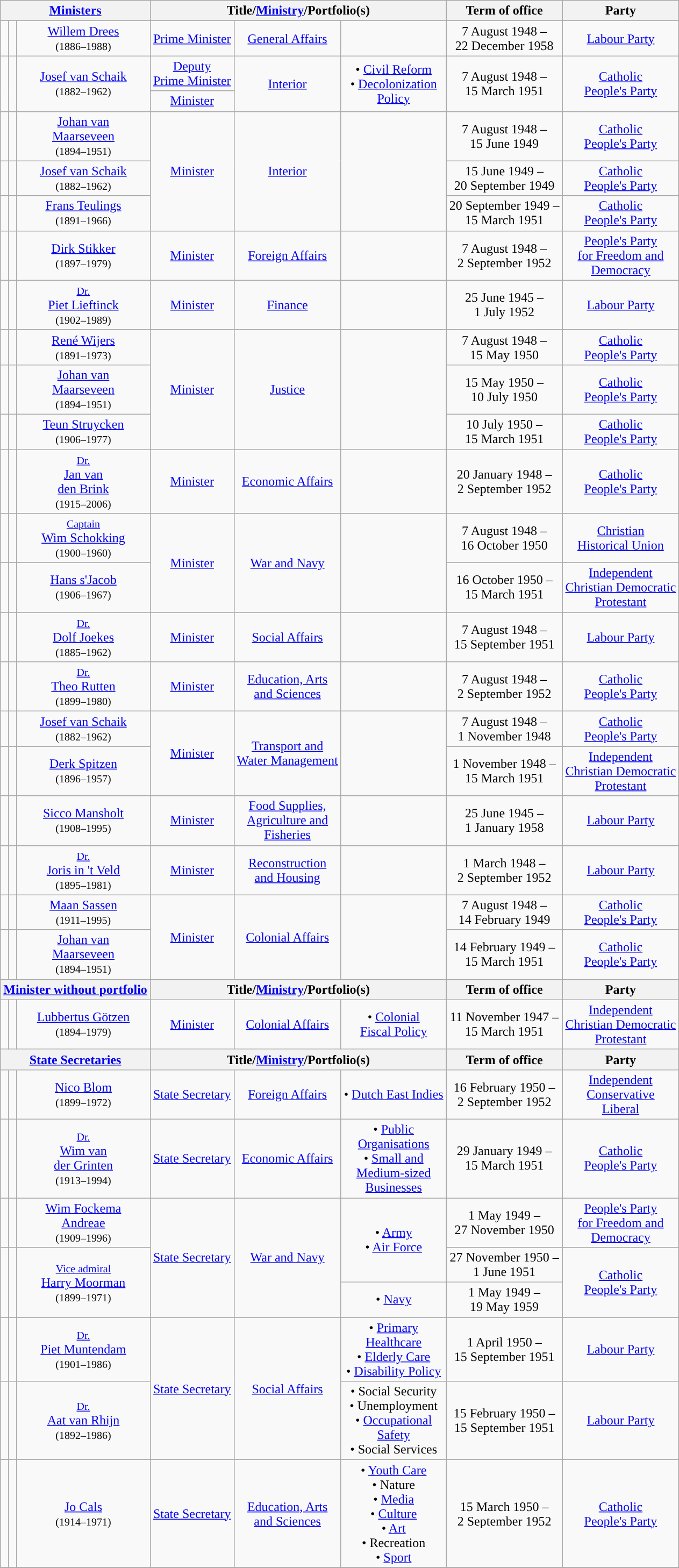<table class="wikitable" style="text-align:center">
<tr>
<th colspan=3><a href='#'>Ministers</a></th>
<th colspan=3>Title/<a href='#'>Ministry</a>/Portfolio(s)</th>
<th>Term of office</th>
<th>Party</th>
</tr>
<tr>
<td style="background:"></td>
<td></td>
<td><a href='#'>Willem Drees</a> <br> <small>(1886–1988)</small></td>
<td><a href='#'>Prime Minister</a></td>
<td><a href='#'>General Affairs</a></td>
<td></td>
<td>7 August 1948 – <br> 22 December 1958 <br> </td>
<td><a href='#'>Labour Party</a></td>
</tr>
<tr>
<td rowspan=2 style="background:"></td>
<td rowspan=2></td>
<td rowspan=2><a href='#'>Josef van Schaik</a> <br> <small>(1882–1962)</small></td>
<td><a href='#'>Deputy <br> Prime Minister</a></td>
<td rowspan=2><a href='#'>Interior</a></td>
<td rowspan=2>• <a href='#'>Civil Reform</a> <br> • <a href='#'>Decolonization <br> Policy</a></td>
<td rowspan=2>7 August 1948 – <br> 15 March 1951</td>
<td rowspan=2><a href='#'>Catholic <br> People's Party</a></td>
</tr>
<tr>
<td><a href='#'>Minister</a></td>
</tr>
<tr>
<td style="background:"></td>
<td></td>
<td><a href='#'>Johan van <br> Maarseveen</a> <br> <small>(1894–1951)</small></td>
<td rowspan=3><a href='#'>Minister</a></td>
<td rowspan=3><a href='#'>Interior</a></td>
<td rowspan=3></td>
<td>7 August 1948 – <br> 15 June 1949 <br> </td>
<td><a href='#'>Catholic <br> People's Party</a></td>
</tr>
<tr>
<td style="background:"></td>
<td></td>
<td><a href='#'>Josef van Schaik</a> <br> <small>(1882–1962)</small></td>
<td>15 June 1949 – <br> 20 September 1949 <br> </td>
<td><a href='#'>Catholic <br> People's Party</a></td>
</tr>
<tr>
<td style="background:"></td>
<td></td>
<td><a href='#'>Frans Teulings</a> <br> <small>(1891–1966)</small></td>
<td>20 September 1949 – <br> 15 March 1951</td>
<td><a href='#'>Catholic <br> People's Party</a></td>
</tr>
<tr>
<td style="background:"></td>
<td></td>
<td><a href='#'>Dirk Stikker</a> <br> <small>(1897–1979)</small></td>
<td><a href='#'>Minister</a></td>
<td><a href='#'>Foreign Affairs</a></td>
<td></td>
<td>7 August 1948 – <br> 2 September 1952 <br> </td>
<td><a href='#'>People's Party <br> for Freedom and <br> Democracy</a></td>
</tr>
<tr>
<td style="background:"></td>
<td></td>
<td><small><a href='#'>Dr.</a></small> <br> <a href='#'>Piet Lieftinck</a> <br> <small>(1902–1989)</small></td>
<td><a href='#'>Minister</a></td>
<td><a href='#'>Finance</a></td>
<td></td>
<td>25 June 1945 – <br> 1 July 1952 <br>  </td>
<td><a href='#'>Labour Party</a></td>
</tr>
<tr>
<td style="background:"></td>
<td></td>
<td><a href='#'>René Wijers</a> <br> <small>(1891–1973)</small></td>
<td rowspan=3><a href='#'>Minister</a></td>
<td rowspan=3><a href='#'>Justice</a></td>
<td rowspan=3></td>
<td>7 August 1948 – <br> 15 May 1950 <br> </td>
<td><a href='#'>Catholic <br> People's Party</a></td>
</tr>
<tr>
<td style="background:"></td>
<td></td>
<td><a href='#'>Johan van <br> Maarseveen</a> <br> <small>(1894–1951)</small></td>
<td>15 May 1950 – <br> 10 July 1950 <br> </td>
<td><a href='#'>Catholic <br> People's Party</a></td>
</tr>
<tr>
<td style="background:"></td>
<td></td>
<td><a href='#'>Teun Struycken</a> <br> <small>(1906–1977)</small></td>
<td>10 July 1950 – <br> 15 March 1951</td>
<td><a href='#'>Catholic <br> People's Party</a></td>
</tr>
<tr>
<td style="background:"></td>
<td></td>
<td><small><a href='#'>Dr.</a></small> <br> <a href='#'>Jan van <br> den Brink</a> <br> <small>(1915–2006)</small></td>
<td><a href='#'>Minister</a></td>
<td><a href='#'>Economic Affairs</a></td>
<td></td>
<td>20 January 1948 – <br> 2 September 1952 <br>  </td>
<td><a href='#'>Catholic <br> People's Party</a></td>
</tr>
<tr>
<td style="background:"></td>
<td></td>
<td><small><a href='#'>Captain</a></small> <br> <a href='#'>Wim Schokking</a> <br> <small>(1900–1960)</small></td>
<td rowspan=2><a href='#'>Minister</a></td>
<td rowspan=2><a href='#'>War and Navy</a></td>
<td rowspan=2></td>
<td>7 August 1948 – <br> 16 October 1950 <br> </td>
<td><a href='#'>Christian <br> Historical Union</a></td>
</tr>
<tr>
<td style="background:"></td>
<td></td>
<td><a href='#'>Hans s'Jacob</a> <br> <small>(1906–1967)</small></td>
<td>16 October 1950 – <br> 15 March 1951</td>
<td><a href='#'>Independent</a> <br> <a href='#'>Christian Democratic <br> Protestant</a></td>
</tr>
<tr>
<td style="background:"></td>
<td></td>
<td><small><a href='#'>Dr.</a></small> <br> <a href='#'>Dolf Joekes</a> <br> <small>(1885–1962)</small></td>
<td><a href='#'>Minister</a></td>
<td><a href='#'>Social Affairs</a></td>
<td></td>
<td>7 August 1948 – <br> 15 September 1951 <br> </td>
<td><a href='#'>Labour Party</a></td>
</tr>
<tr>
<td style="background:"></td>
<td></td>
<td><small><a href='#'>Dr.</a></small> <br> <a href='#'>Theo Rutten</a> <br> <small>(1899–1980)</small></td>
<td><a href='#'>Minister</a></td>
<td><a href='#'>Education, Arts <br> and Sciences</a></td>
<td></td>
<td>7 August 1948 – <br> 2 September 1952 <br> </td>
<td><a href='#'>Catholic <br> People's Party</a></td>
</tr>
<tr>
<td style="background:"></td>
<td></td>
<td><a href='#'>Josef van Schaik</a> <br> <small>(1882–1962)</small></td>
<td rowspan=2><a href='#'>Minister</a></td>
<td rowspan=2><a href='#'>Transport and <br> Water Management</a></td>
<td rowspan=2></td>
<td>7 August 1948 – <br> 1 November 1948 <br> </td>
<td><a href='#'>Catholic <br> People's Party</a></td>
</tr>
<tr>
<td style="background:"></td>
<td></td>
<td><a href='#'>Derk Spitzen</a> <br> <small>(1896–1957)</small></td>
<td>1 November 1948 – <br> 15 March 1951</td>
<td><a href='#'>Independent</a> <br> <a href='#'>Christian Democratic <br> Protestant</a></td>
</tr>
<tr>
<td style="background:"></td>
<td></td>
<td><a href='#'>Sicco Mansholt</a> <br> <small>(1908–1995)</small></td>
<td><a href='#'>Minister</a></td>
<td><a href='#'>Food Supplies, <br> Agriculture and <br> Fisheries</a></td>
<td></td>
<td>25 June 1945 – <br> 1 January 1958 <br>  </td>
<td><a href='#'>Labour Party</a></td>
</tr>
<tr>
<td style="background:"></td>
<td></td>
<td><small><a href='#'>Dr.</a></small> <br> <a href='#'>Joris in 't Veld</a> <br> <small>(1895–1981)</small></td>
<td><a href='#'>Minister</a></td>
<td><a href='#'>Reconstruction <br> and Housing</a></td>
<td></td>
<td>1 March 1948 – <br> 2 September 1952 <br>  </td>
<td><a href='#'>Labour Party</a></td>
</tr>
<tr>
<td style="background:"></td>
<td></td>
<td><a href='#'>Maan Sassen</a> <br> <small>(1911–1995)</small></td>
<td rowspan=2><a href='#'>Minister</a></td>
<td rowspan=2><a href='#'>Colonial Affairs</a></td>
<td rowspan=2></td>
<td>7 August 1948 – <br> 14 February 1949 <br> </td>
<td><a href='#'>Catholic <br> People's Party</a></td>
</tr>
<tr>
<td style="background:"></td>
<td></td>
<td><a href='#'>Johan van <br> Maarseveen</a> <br> <small>(1894–1951)</small></td>
<td>14 February 1949 – <br> 15 March 1951</td>
<td><a href='#'>Catholic <br> People's Party</a></td>
</tr>
<tr>
<th colspan=3><a href='#'>Minister without portfolio</a></th>
<th colspan=3>Title/<a href='#'>Ministry</a>/Portfolio(s)</th>
<th>Term of office</th>
<th>Party</th>
</tr>
<tr>
<td style="background:"></td>
<td></td>
<td><a href='#'>Lubbertus Götzen</a> <br> <small>(1894–1979)</small></td>
<td><a href='#'>Minister</a></td>
<td><a href='#'>Colonial Affairs</a></td>
<td>• <a href='#'>Colonial <br> Fiscal Policy</a></td>
<td>11 November 1947 – <br> 15 March 1951 <br> </td>
<td><a href='#'>Independent</a> <br> <a href='#'>Christian Democratic <br> Protestant</a></td>
</tr>
<tr>
<th colspan=3><a href='#'>State Secretaries</a></th>
<th colspan=3>Title/<a href='#'>Ministry</a>/Portfolio(s)</th>
<th>Term of office</th>
<th>Party</th>
</tr>
<tr>
<td style="background:"></td>
<td></td>
<td><a href='#'>Nico Blom</a> <br> <small>(1899–1972)</small></td>
<td><a href='#'>State Secretary</a></td>
<td><a href='#'>Foreign Affairs</a></td>
<td>• <a href='#'>Dutch East Indies</a></td>
<td>16 February 1950 – <br> 2 September 1952 <br> </td>
<td><a href='#'>Independent</a> <br> <a href='#'>Conservative <br> Liberal</a></td>
</tr>
<tr>
<td style="background:"></td>
<td></td>
<td><small><a href='#'>Dr.</a></small> <br> <a href='#'>Wim van <br> der Grinten</a> <br> <small>(1913–1994)</small></td>
<td><a href='#'>State Secretary</a></td>
<td><a href='#'>Economic Affairs</a></td>
<td>• <a href='#'>Public <br> Organisations</a> <br> • <a href='#'>Small and <br> Medium-sized <br> Businesses</a></td>
<td>29 January 1949 – <br> 15 March 1951</td>
<td><a href='#'>Catholic <br> People's Party</a></td>
</tr>
<tr>
<td style="background:"></td>
<td></td>
<td><a href='#'>Wim Fockema <br> Andreae</a> <br> <small>(1909–1996)</small></td>
<td rowspan=3><a href='#'>State Secretary</a></td>
<td rowspan=3><a href='#'>War and Navy</a></td>
<td rowspan=2>• <a href='#'>Army</a> <br> • <a href='#'>Air Force</a></td>
<td>1 May 1949 – <br> 27 November 1950 <br> </td>
<td><a href='#'>People's Party <br> for Freedom and <br> Democracy</a></td>
</tr>
<tr>
<td rowspan=2 style="background:"></td>
<td rowspan=2></td>
<td rowspan=2><small><a href='#'>Vice admiral</a></small> <br> <a href='#'>Harry Moorman</a> <br> <small>(1899–1971)</small></td>
<td>27 November 1950 – <br> 1 June 1951 <br> </td>
<td rowspan=2><a href='#'>Catholic <br> People's Party</a></td>
</tr>
<tr>
<td>• <a href='#'>Navy</a></td>
<td>1 May 1949 – <br> 19 May 1959 <br> </td>
</tr>
<tr>
<td style="background:"></td>
<td></td>
<td><small><a href='#'>Dr.</a></small> <br> <a href='#'>Piet Muntendam</a> <br> <small>(1901–1986)</small></td>
<td rowspan=2><a href='#'>State Secretary</a></td>
<td rowspan=2><a href='#'>Social Affairs</a></td>
<td>• <a href='#'>Primary <br> Healthcare</a> <br> • <a href='#'>Elderly Care</a> <br> • <a href='#'>Disability Policy</a></td>
<td>1 April 1950 – <br> 15 September 1951 <br> </td>
<td><a href='#'>Labour Party</a></td>
</tr>
<tr>
<td style="background:"></td>
<td></td>
<td><small><a href='#'>Dr.</a></small> <br> <a href='#'>Aat van Rhijn</a> <br> <small>(1892–1986)</small></td>
<td>• Social Security <br> • Unemployment <br> • <a href='#'>Occupational <br> Safety</a> <br> • Social Services</td>
<td>15 February 1950 – <br> 15 September 1951 <br> </td>
<td><a href='#'>Labour Party</a></td>
</tr>
<tr>
<td style="background:"></td>
<td></td>
<td><a href='#'>Jo Cals</a> <br> <small>(1914–1971)</small></td>
<td><a href='#'>State Secretary</a></td>
<td><a href='#'>Education, Arts <br> and Sciences</a></td>
<td>• <a href='#'>Youth Care</a> <br> • Nature <br> • <a href='#'>Media</a> <br> • <a href='#'>Culture</a> <br> • <a href='#'>Art</a> <br> • Recreation <br> • <a href='#'>Sport</a></td>
<td>15 March 1950 – <br> 2 September 1952 <br> </td>
<td><a href='#'>Catholic <br> People's Party</a></td>
</tr>
<tr>
</tr>
</table>
